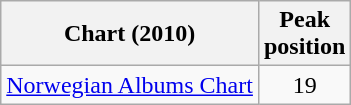<table class="wikitable">
<tr>
<th>Chart (2010)</th>
<th>Peak<br>position</th>
</tr>
<tr>
<td><a href='#'>Norwegian Albums Chart</a></td>
<td style="text-align:center;">19</td>
</tr>
</table>
